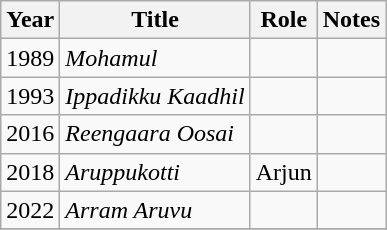<table class="wikitable sortable">
<tr>
<th>Year</th>
<th>Title</th>
<th>Role</th>
<th class="unsortable">Notes</th>
</tr>
<tr>
<td>1989</td>
<td><em>Mohamul</em></td>
<td></td>
<td></td>
</tr>
<tr>
<td>1993</td>
<td><em>Ippadikku Kaadhil</em></td>
<td></td>
<td></td>
</tr>
<tr>
<td>2016</td>
<td><em>Reengaara Oosai</em></td>
<td></td>
<td></td>
</tr>
<tr>
<td>2018</td>
<td><em>Aruppukotti</em></td>
<td>Arjun</td>
<td></td>
</tr>
<tr>
<td>2022</td>
<td><em>Arram Aruvu</em></td>
<td></td>
<td></td>
</tr>
<tr>
</tr>
</table>
